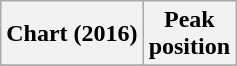<table class="wikitable sortable plainrowheaders">
<tr>
<th scope="col">Chart (2016)</th>
<th scope="col">Peak<br>position</th>
</tr>
<tr>
</tr>
</table>
